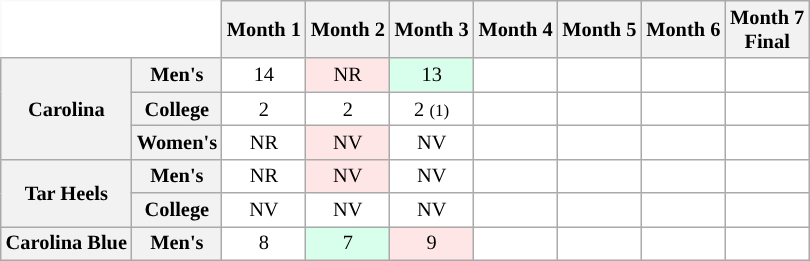<table class="wikitable" style="white-space:nowrap;font-size:85%;">
<tr>
<th colspan=2 style="background:white; border-top-style:hidden; border-left-style:hidden;"> </th>
<th>Month 1</th>
<th>Month 2</th>
<th>Month 3</th>
<th>Month 4</th>
<th>Month 5</th>
<th>Month 6</th>
<th>Month 7<br>Final</th>
</tr>
<tr style="text-align:center;">
<th rowspan="3">Carolina</th>
<th>Men's</th>
<td style="background:#FFF;">14</td>
<td style="background:#ffe6e6;">NR</td>
<td style="background:#d8ffeb;">13</td>
<td style="background:#FFF;"></td>
<td style="background:#FFF;"></td>
<td style="background:#FFF;"></td>
<td style="background:#FFF;"></td>
</tr>
<tr style="text-align:center;">
<th>College</th>
<td style="background:#FFF;">2</td>
<td style="background:#FFF;">2</td>
<td style="background:#FFF;">2 <small>(1)</small></td>
<td style="background:#FFF;"></td>
<td style="background:#FFF;"></td>
<td style="background:#FFF;"></td>
<td style="background:#FFF;"></td>
</tr>
<tr style="text-align:center;">
<th>Women's</th>
<td style="background:#FFF;">NR</td>
<td style="background:#ffe6e6;">NV</td>
<td style="background:#FFF;">NV</td>
<td style="background:#FFF;"></td>
<td style="background:#FFF;"></td>
<td style="background:#FFF;"></td>
<td style="background:#FFF;"></td>
</tr>
<tr style="text-align:center;">
<th rowspan="2" style="background-color:#">Tar Heels</th>
<th>Men's</th>
<td style="background:#FFF;">NR</td>
<td style="background:#ffe6e6;">NV</td>
<td style="background:#FFF;">NV</td>
<td style="background:#FFF;"></td>
<td style="background:#FFF;"></td>
<td style="background:#FFF;"></td>
<td style="background:#FFF;"></td>
</tr>
<tr style="text-align:center;">
<th>College</th>
<td style="background:#FFF;">NV</td>
<td style="background:#FFF;">NV</td>
<td style="background:#FFF;">NV</td>
<td style="background:#FFF;"></td>
<td style="background:#FFF;"></td>
<td style="background:#FFF;"></td>
<td style="background:#FFF;"></td>
</tr>
<tr style="text-align:center;">
<th>Carolina Blue</th>
<th>Men's</th>
<td style="background:#FFF;">8</td>
<td style="background:#d8ffeb;">7</td>
<td style="background:#ffe6e6;">9</td>
<td style="background:#FFF;"></td>
<td style="background:#FFF;"></td>
<td style="background:#FFF;"></td>
<td style="background:#FFF;"></td>
</tr>
</table>
